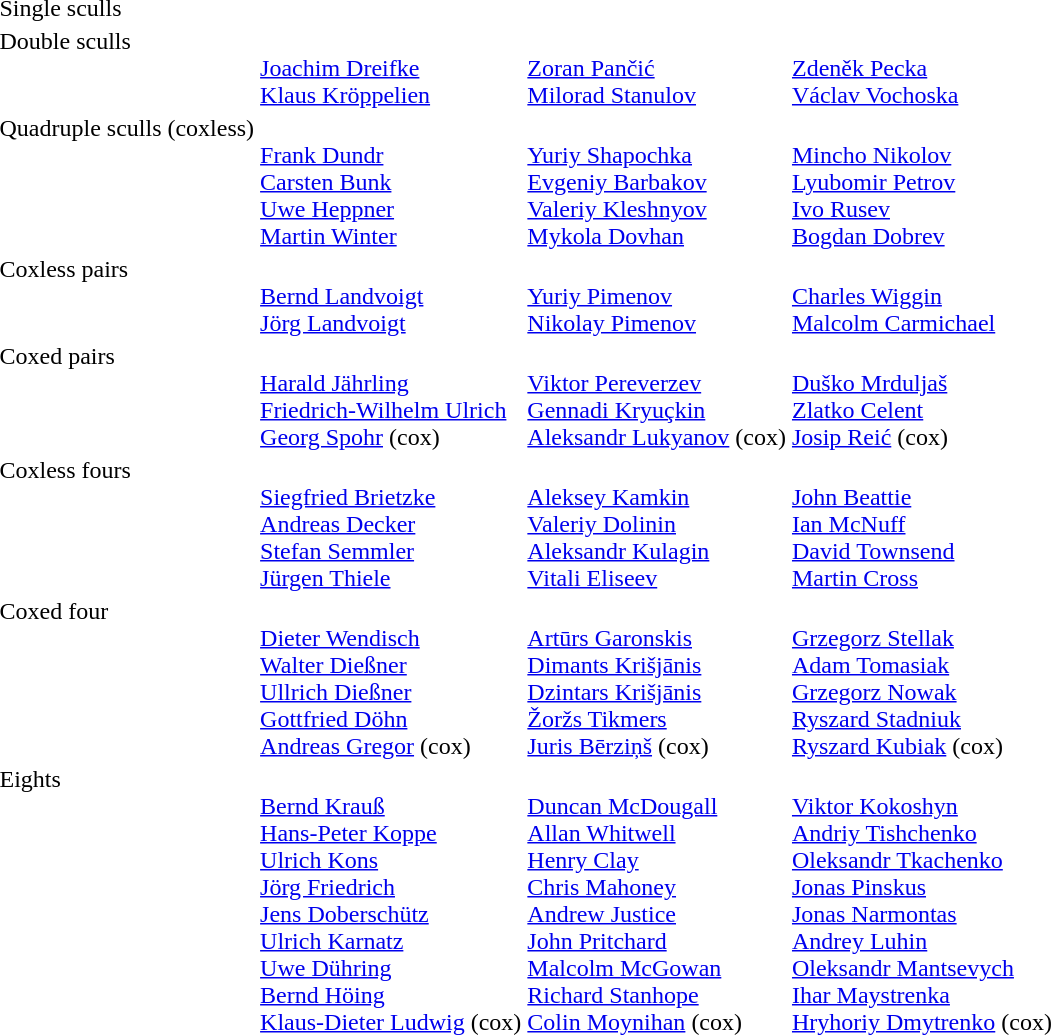<table>
<tr>
<td>Single sculls<br></td>
<td></td>
<td></td>
<td></td>
</tr>
<tr valign="top">
<td>Double sculls<br></td>
<td><br> <a href='#'>Joachim Dreifke</a><br> <a href='#'>Klaus Kröppelien</a></td>
<td><br> <a href='#'>Zoran Pančić</a><br> <a href='#'>Milorad Stanulov</a></td>
<td><br> <a href='#'>Zdeněk Pecka</a><br> <a href='#'>Václav Vochoska</a></td>
</tr>
<tr valign="top">
<td>Quadruple sculls (coxless)<br></td>
<td><br><a href='#'>Frank Dundr</a><br><a href='#'>Carsten Bunk</a><br><a href='#'>Uwe Heppner</a><br><a href='#'>Martin Winter</a></td>
<td><br><a href='#'>Yuriy Shapochka</a><br><a href='#'>Evgeniy Barbakov</a><br><a href='#'>Valeriy Kleshnyov</a><br><a href='#'>Mykola Dovhan</a></td>
<td><br><a href='#'>Mincho Nikolov</a><br><a href='#'>Lyubomir Petrov</a><br><a href='#'>Ivo Rusev</a><br><a href='#'>Bogdan Dobrev</a></td>
</tr>
<tr valign="top">
<td>Coxless pairs<br></td>
<td><br><a href='#'>Bernd Landvoigt</a><br><a href='#'>Jörg Landvoigt</a></td>
<td><br><a href='#'>Yuriy Pimenov</a><br><a href='#'>Nikolay Pimenov</a></td>
<td><br><a href='#'>Charles Wiggin</a><br><a href='#'>Malcolm Carmichael</a></td>
</tr>
<tr valign="top">
<td>Coxed pairs<br></td>
<td><br><a href='#'>Harald Jährling</a><br><a href='#'>Friedrich-Wilhelm Ulrich</a><br><a href='#'>Georg Spohr</a> (cox)</td>
<td><br><a href='#'>Viktor Pereverzev</a><br><a href='#'>Gennadi Kryuçkin</a><br><a href='#'>Aleksandr Lukyanov</a> (cox)</td>
<td><br><a href='#'>Duško Mrduljaš</a><br><a href='#'>Zlatko Celent</a><br><a href='#'>Josip Reić</a> (cox)</td>
</tr>
<tr valign="top">
<td>Coxless fours<br></td>
<td><br><a href='#'>Siegfried Brietzke</a><br><a href='#'>Andreas Decker</a><br><a href='#'>Stefan Semmler</a><br><a href='#'>Jürgen Thiele</a></td>
<td><br><a href='#'>Aleksey Kamkin</a><br><a href='#'>Valeriy Dolinin</a><br><a href='#'>Aleksandr Kulagin</a><br><a href='#'>Vitali Eliseev</a></td>
<td><br><a href='#'>John Beattie</a><br><a href='#'>Ian McNuff</a><br><a href='#'>David Townsend</a><br><a href='#'>Martin Cross</a></td>
</tr>
<tr valign="top">
<td>Coxed four<br></td>
<td><br><a href='#'>Dieter Wendisch</a><br><a href='#'>Walter Dießner</a><br><a href='#'>Ullrich Dießner</a><br><a href='#'>Gottfried Döhn</a><br><a href='#'>Andreas Gregor</a> (cox)</td>
<td><br><a href='#'>Artūrs Garonskis</a><br><a href='#'>Dimants Krišjānis</a><br><a href='#'>Dzintars Krišjānis</a><br><a href='#'>Žoržs Tikmers</a><br><a href='#'>Juris Bērziņš</a> (cox)</td>
<td><br><a href='#'>Grzegorz Stellak</a><br><a href='#'>Adam Tomasiak</a><br><a href='#'>Grzegorz Nowak</a><br><a href='#'>Ryszard Stadniuk</a><br><a href='#'>Ryszard Kubiak</a> (cox)</td>
</tr>
<tr valign="top">
<td>Eights<br></td>
<td><br><a href='#'>Bernd Krauß</a><br><a href='#'>Hans-Peter Koppe</a><br><a href='#'>Ulrich Kons</a><br><a href='#'>Jörg Friedrich</a><br><a href='#'>Jens Doberschütz</a><br><a href='#'>Ulrich Karnatz</a><br><a href='#'>Uwe Dühring</a><br><a href='#'>Bernd Höing</a><br><a href='#'>Klaus-Dieter Ludwig</a> (cox)</td>
<td><br><a href='#'>Duncan McDougall</a><br><a href='#'>Allan Whitwell</a><br><a href='#'>Henry Clay</a><br><a href='#'>Chris Mahoney</a><br><a href='#'>Andrew Justice</a><br><a href='#'>John Pritchard</a><br><a href='#'>Malcolm McGowan</a><br><a href='#'>Richard Stanhope</a><br><a href='#'>Colin Moynihan</a> (cox)</td>
<td><br><a href='#'>Viktor Kokoshyn</a><br><a href='#'>Andriy Tishchenko</a><br><a href='#'>Oleksandr Tkachenko</a><br><a href='#'>Jonas Pinskus</a><br><a href='#'>Jonas Narmontas</a><br><a href='#'>Andrey Luhin</a><br><a href='#'>Oleksandr Mantsevych</a><br><a href='#'>Ihar Maystrenka</a><br><a href='#'>Hryhoriy Dmytrenko</a> (cox)</td>
</tr>
</table>
